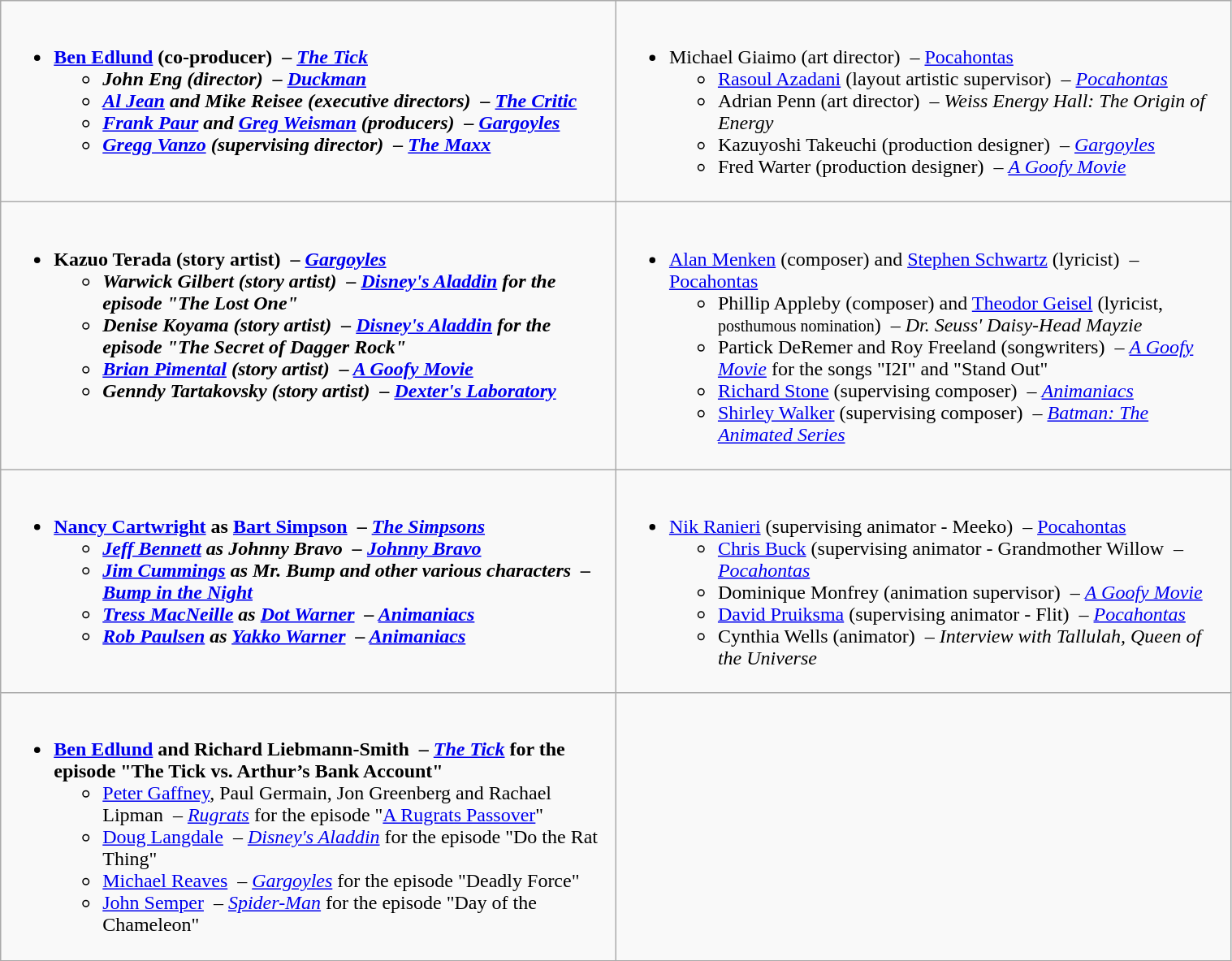<table class=wikitable width=80%>
<tr>
<td valign="top" width="30%"><br><ul><li><strong><a href='#'>Ben Edlund</a> (co-producer)  – <em><a href='#'>The Tick</a><strong><em><ul><li>John Eng (director)  – </em><a href='#'>Duckman</a><em></li><li><a href='#'>Al Jean</a> and Mike Reisee (executive directors)  – </em><a href='#'>The Critic</a><em></li><li><a href='#'>Frank Paur</a> and <a href='#'>Greg Weisman</a> (producers)  – </em><a href='#'>Gargoyles</a><em></li><li><a href='#'>Gregg Vanzo</a> (supervising director)  – </em><a href='#'>The Maxx</a><em></li></ul></li></ul></td>
<td valign="top" width="30%"><br><ul><li></strong>Michael Giaimo (art director)  – </em><a href='#'>Pocahontas</a></em></strong><ul><li><a href='#'>Rasoul Azadani</a> (layout artistic supervisor)  – <em><a href='#'>Pocahontas</a></em></li><li>Adrian Penn (art director)  – <em>Weiss Energy Hall: The Origin of Energy</em></li><li>Kazuyoshi Takeuchi (production designer)  – <em><a href='#'>Gargoyles</a></em></li><li>Fred Warter (production designer)  – <em><a href='#'>A Goofy Movie</a></em></li></ul></li></ul></td>
</tr>
<tr>
<td valign="top" width="30%"><br><ul><li><strong>Kazuo Terada (story artist)  – <em><a href='#'>Gargoyles</a><strong><em><ul><li>Warwick Gilbert (story artist)  – </em><a href='#'>Disney's Aladdin</a><em> for the episode "The Lost One"</li><li>Denise Koyama (story artist)  – </em><a href='#'>Disney's Aladdin</a><em> for the episode "The Secret of Dagger Rock"</li><li><a href='#'>Brian Pimental</a> (story artist)  – </em><a href='#'>A Goofy Movie</a><em></li><li>Genndy Tartakovsky (story artist)  – </em><a href='#'>Dexter's Laboratory</a><em></li></ul></li></ul></td>
<td valign="top" width="30%"><br><ul><li></strong><a href='#'>Alan Menken</a> (composer) and <a href='#'>Stephen Schwartz</a> (lyricist)  – </em><a href='#'>Pocahontas</a></em></strong><ul><li>Phillip Appleby (composer) and <a href='#'>Theodor Geisel</a> (lyricist, <small>posthumous nomination</small>)  – <em>Dr. Seuss' Daisy-Head Mayzie</em></li><li>Partick DeRemer and Roy Freeland (songwriters)  – <em><a href='#'>A Goofy Movie</a></em> for the songs "I2I" and "Stand Out"</li><li><a href='#'>Richard Stone</a> (supervising composer)  – <em><a href='#'>Animaniacs</a></em></li><li><a href='#'>Shirley Walker</a> (supervising composer)  – <em><a href='#'>Batman: The Animated Series</a></em></li></ul></li></ul></td>
</tr>
<tr>
<td valign="top" width="30%"><br><ul><li><strong><a href='#'>Nancy Cartwright</a> as <a href='#'>Bart Simpson</a>  – <em><a href='#'>The Simpsons</a><strong><em><ul><li><a href='#'>Jeff Bennett</a> as Johnny Bravo  – </em><a href='#'>Johnny Bravo</a><em></li><li><a href='#'>Jim Cummings</a> as Mr. Bump and other various characters  – </em><a href='#'>Bump in the Night</a><em></li><li><a href='#'>Tress MacNeille</a> as <a href='#'>Dot Warner</a>  – </em><a href='#'>Animaniacs</a><em></li><li><a href='#'>Rob Paulsen</a> as <a href='#'>Yakko Warner</a>  – </em><a href='#'>Animaniacs</a><em></li></ul></li></ul></td>
<td valign="top" width="30%"><br><ul><li></strong><a href='#'>Nik Ranieri</a> (supervising animator - Meeko)  – </em><a href='#'>Pocahontas</a></em></strong><ul><li><a href='#'>Chris Buck</a> (supervising animator - Grandmother Willow  – <em><a href='#'>Pocahontas</a></em></li><li>Dominique Monfrey (animation supervisor)  – <em><a href='#'>A Goofy Movie</a></em></li><li><a href='#'>David Pruiksma</a> (supervising animator - Flit)  – <em><a href='#'>Pocahontas</a></em></li><li>Cynthia Wells (animator)  – <em>Interview with Tallulah, Queen of the Universe</em></li></ul></li></ul></td>
</tr>
<tr>
<td valign="top" width="30%"><br><ul><li><strong><a href='#'>Ben Edlund</a> and Richard Liebmann-Smith  – <em><a href='#'>The Tick</a></em> for the episode "The Tick vs. Arthur’s Bank Account"</strong><ul><li><a href='#'>Peter Gaffney</a>, Paul Germain, Jon Greenberg and Rachael Lipman  – <em><a href='#'>Rugrats</a></em> for the episode "<a href='#'>A Rugrats Passover</a>"</li><li><a href='#'>Doug Langdale</a>   – <em><a href='#'>Disney's Aladdin</a></em> for the episode "Do the Rat Thing"</li><li><a href='#'>Michael Reaves</a>  – <em><a href='#'>Gargoyles</a></em> for the episode "Deadly Force"</li><li><a href='#'>John Semper</a>  – <em><a href='#'>Spider-Man</a></em> for the episode "Day of the Chameleon"</li></ul></li></ul></td>
</tr>
</table>
